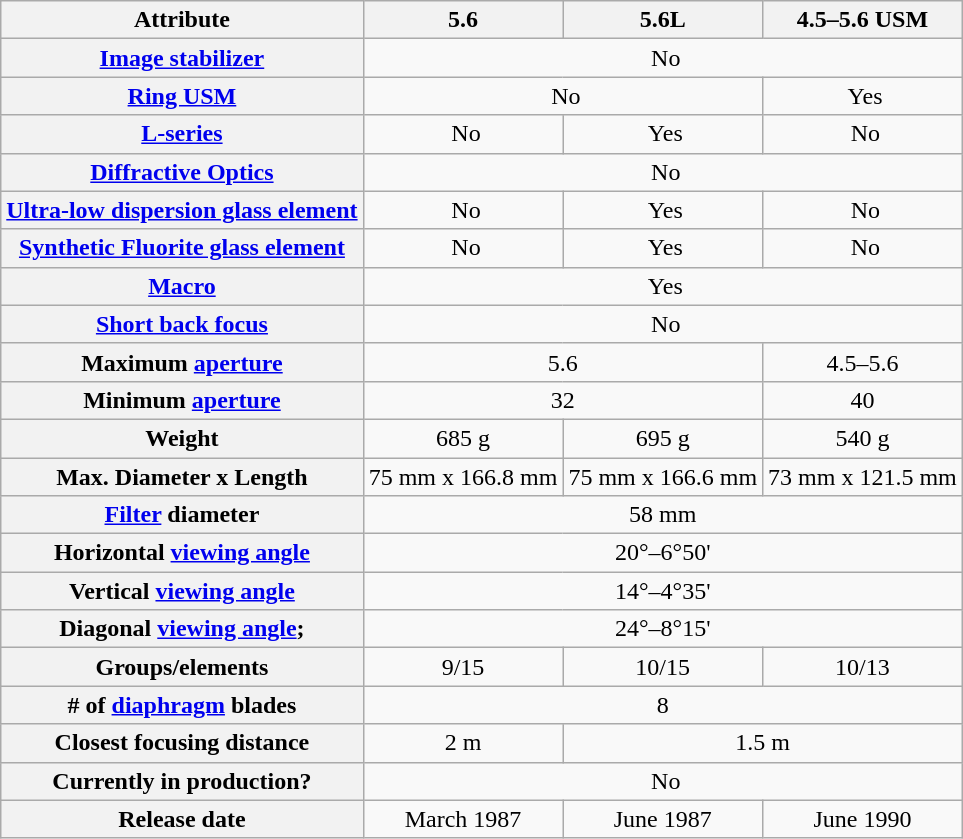<table class="wikitable" style="text-align:center">
<tr>
<th>Attribute</th>
<th>5.6 </th>
<th>5.6L</th>
<th>4.5–5.6 USM</th>
</tr>
<tr>
<th><a href='#'>Image stabilizer</a></th>
<td colspan=3> No</td>
</tr>
<tr>
<th><a href='#'>Ring USM</a></th>
<td colspan=2> No</td>
<td> Yes</td>
</tr>
<tr>
<th><a href='#'>L-series</a></th>
<td> No</td>
<td> Yes</td>
<td> No</td>
</tr>
<tr>
<th><a href='#'>Diffractive Optics</a></th>
<td colspan=3> No</td>
</tr>
<tr>
<th><a href='#'>Ultra-low dispersion glass element</a></th>
<td> No</td>
<td> Yes</td>
<td> No</td>
</tr>
<tr>
<th><a href='#'>Synthetic Fluorite glass element</a></th>
<td> No</td>
<td> Yes</td>
<td> No</td>
</tr>
<tr>
<th><a href='#'>Macro</a></th>
<td colspan=3> Yes</td>
</tr>
<tr>
<th><a href='#'>Short back focus</a></th>
<td colspan=3> No</td>
</tr>
<tr>
<th>Maximum <a href='#'>aperture</a></th>
<td colspan=2>5.6</td>
<td>4.5–5.6</td>
</tr>
<tr>
<th>Minimum <a href='#'>aperture</a></th>
<td colspan=2>32</td>
<td>40</td>
</tr>
<tr>
<th>Weight</th>
<td>685 g</td>
<td>695 g</td>
<td>540 g</td>
</tr>
<tr>
<th>Max. Diameter x Length</th>
<td>75 mm x 166.8 mm</td>
<td>75 mm x 166.6 mm</td>
<td>73 mm x 121.5 mm</td>
</tr>
<tr>
<th><a href='#'>Filter</a> diameter</th>
<td colspan=3>58 mm</td>
</tr>
<tr>
<th>Horizontal <a href='#'>viewing angle</a></th>
<td colspan=3>20°–6°50'</td>
</tr>
<tr>
<th>Vertical <a href='#'>viewing angle</a></th>
<td colspan=3>14°–4°35'</td>
</tr>
<tr>
<th>Diagonal <a href='#'>viewing angle</a>;</th>
<td colspan=3>24°–8°15'</td>
</tr>
<tr>
<th>Groups/elements</th>
<td>9/15</td>
<td>10/15</td>
<td>10/13</td>
</tr>
<tr>
<th># of <a href='#'>diaphragm</a> blades</th>
<td colspan=3>8</td>
</tr>
<tr>
<th>Closest focusing distance</th>
<td>2 m</td>
<td colspan=2>1.5 m</td>
</tr>
<tr>
<th>Currently in production?</th>
<td colspan=3> No</td>
</tr>
<tr>
<th>Release date</th>
<td>March 1987</td>
<td>June 1987</td>
<td>June 1990</td>
</tr>
</table>
